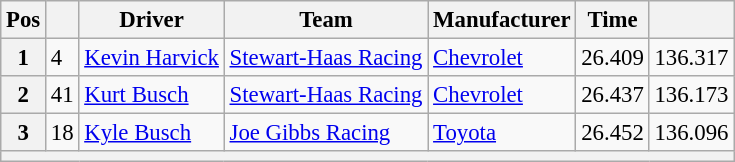<table class="wikitable" style="font-size:95%">
<tr>
<th>Pos</th>
<th></th>
<th>Driver</th>
<th>Team</th>
<th>Manufacturer</th>
<th>Time</th>
<th></th>
</tr>
<tr>
<th>1</th>
<td>4</td>
<td><a href='#'>Kevin Harvick</a></td>
<td><a href='#'>Stewart-Haas Racing</a></td>
<td><a href='#'>Chevrolet</a></td>
<td>26.409</td>
<td>136.317</td>
</tr>
<tr>
<th>2</th>
<td>41</td>
<td><a href='#'>Kurt Busch</a></td>
<td><a href='#'>Stewart-Haas Racing</a></td>
<td><a href='#'>Chevrolet</a></td>
<td>26.437</td>
<td>136.173</td>
</tr>
<tr>
<th>3</th>
<td>18</td>
<td><a href='#'>Kyle Busch</a></td>
<td><a href='#'>Joe Gibbs Racing</a></td>
<td><a href='#'>Toyota</a></td>
<td>26.452</td>
<td>136.096</td>
</tr>
<tr>
<th colspan="7"></th>
</tr>
</table>
